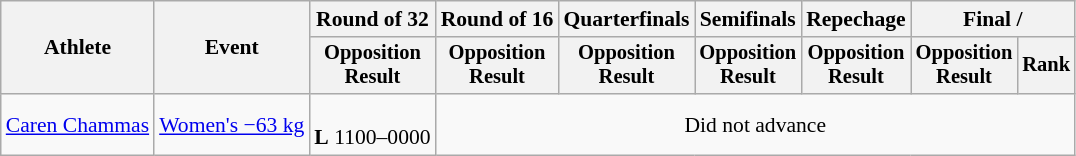<table class="wikitable" style="font-size:90%;">
<tr>
<th rowspan=2>Athlete</th>
<th rowspan=2>Event</th>
<th>Round of 32</th>
<th>Round of 16</th>
<th>Quarterfinals</th>
<th>Semifinals</th>
<th>Repechage</th>
<th colspan=2>Final / </th>
</tr>
<tr style="font-size:95%">
<th>Opposition<br>Result</th>
<th>Opposition<br>Result</th>
<th>Opposition<br>Result</th>
<th>Opposition<br>Result</th>
<th>Opposition<br>Result</th>
<th>Opposition<br>Result</th>
<th>Rank</th>
</tr>
<tr align=center>
<td align=left><a href='#'>Caren Chammas</a></td>
<td align=left><a href='#'>Women's −63 kg</a></td>
<td><br><strong>L</strong> 1100–0000</td>
<td colspan=6>Did not advance</td>
</tr>
</table>
